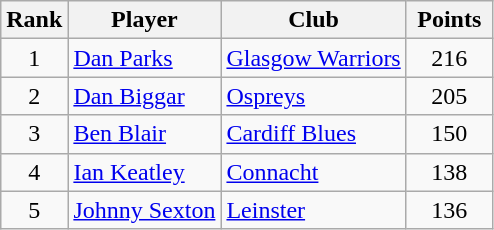<table class="wikitable" style="text-align:center">
<tr>
<th>Rank</th>
<th>Player</th>
<th>Club</th>
<th style="width:50px">Points</th>
</tr>
<tr>
<td>1</td>
<td align=left> <a href='#'>Dan Parks</a></td>
<td align=left> <a href='#'>Glasgow Warriors</a></td>
<td align=center>216</td>
</tr>
<tr>
<td>2</td>
<td align=left> <a href='#'>Dan Biggar</a></td>
<td align=left> <a href='#'>Ospreys</a></td>
<td align=center>205</td>
</tr>
<tr>
<td>3</td>
<td align=left> <a href='#'>Ben Blair</a></td>
<td align=left> <a href='#'>Cardiff Blues</a></td>
<td align=center>150</td>
</tr>
<tr>
<td>4</td>
<td align=left> <a href='#'>Ian Keatley</a></td>
<td align=left> <a href='#'>Connacht</a></td>
<td align=center>138</td>
</tr>
<tr>
<td>5</td>
<td align=left> <a href='#'>Johnny Sexton</a></td>
<td align=left> <a href='#'>Leinster</a></td>
<td align=center>136</td>
</tr>
</table>
